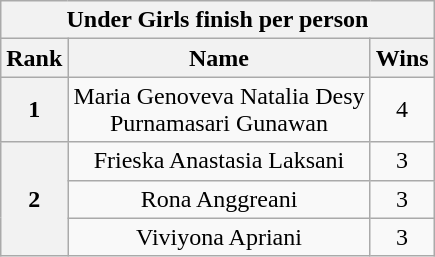<table class="wikitable sortable plainrowheaders" style=text-align:center>
<tr>
<th colspan=5>Under Girls finish per person</th>
</tr>
<tr>
<th scope=col>Rank</th>
<th scope=col>Name</th>
<th scope=col>Wins</th>
</tr>
<tr>
<th scope=row style=text-align:center>1</th>
<td>Maria Genoveva Natalia Desy<br>Purnamasari Gunawan</td>
<td>4</td>
</tr>
<tr>
<th scope=row rowspan=3 style=text-align:center>2</th>
<td>Frieska Anastasia Laksani</td>
<td>3</td>
</tr>
<tr>
<td>Rona Anggreani</td>
<td>3</td>
</tr>
<tr>
<td>Viviyona Apriani</td>
<td>3</td>
</tr>
</table>
